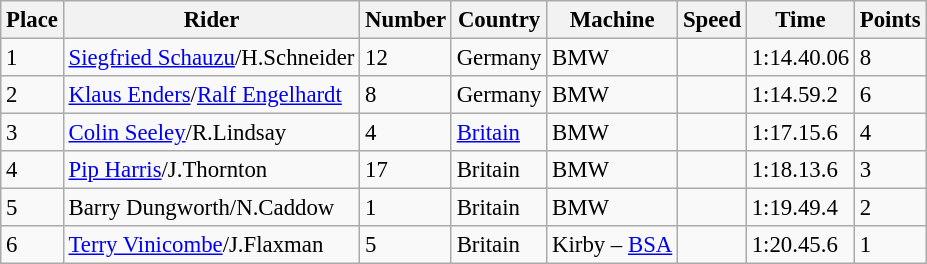<table class="wikitable" style="font-size: 95%;">
<tr>
<th>Place</th>
<th>Rider</th>
<th>Number</th>
<th>Country</th>
<th>Machine</th>
<th>Speed</th>
<th>Time</th>
<th>Points</th>
</tr>
<tr>
<td>1</td>
<td> <a href='#'>Siegfried Schauzu</a>/H.Schneider</td>
<td>12</td>
<td>Germany</td>
<td>BMW</td>
<td></td>
<td>1:14.40.06</td>
<td>8</td>
</tr>
<tr>
<td>2</td>
<td> <a href='#'>Klaus Enders</a>/<a href='#'>Ralf Engelhardt</a></td>
<td>8</td>
<td>Germany</td>
<td>BMW</td>
<td></td>
<td>1:14.59.2</td>
<td>6</td>
</tr>
<tr>
<td>3</td>
<td> <a href='#'>Colin Seeley</a>/R.Lindsay</td>
<td>4</td>
<td><a href='#'>Britain</a></td>
<td>BMW</td>
<td></td>
<td>1:17.15.6</td>
<td>4</td>
</tr>
<tr>
<td>4</td>
<td> <a href='#'>Pip Harris</a>/J.Thornton</td>
<td>17</td>
<td>Britain</td>
<td>BMW</td>
<td></td>
<td>1:18.13.6</td>
<td>3</td>
</tr>
<tr>
<td>5</td>
<td> Barry Dungworth/N.Caddow</td>
<td>1</td>
<td>Britain</td>
<td>BMW</td>
<td></td>
<td>1:19.49.4</td>
<td>2</td>
</tr>
<tr>
<td>6</td>
<td> <a href='#'>Terry Vinicombe</a>/J.Flaxman</td>
<td>5</td>
<td>Britain</td>
<td>Kirby – <a href='#'>BSA</a></td>
<td></td>
<td>1:20.45.6</td>
<td>1</td>
</tr>
</table>
